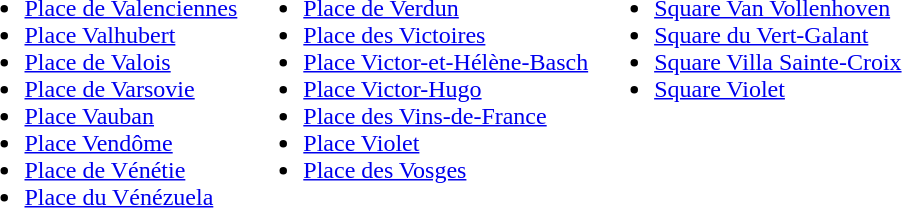<table>
<tr>
<td valign="top"><br><ul><li><a href='#'>Place de Valenciennes</a></li><li><a href='#'>Place Valhubert</a></li><li><a href='#'>Place de Valois</a></li><li><a href='#'>Place de Varsovie</a></li><li><a href='#'>Place Vauban</a></li><li><a href='#'>Place Vendôme</a></li><li><a href='#'>Place de Vénétie</a></li><li><a href='#'>Place du Vénézuela</a></li></ul></td>
<td valign="top"><br><ul><li><a href='#'>Place de Verdun</a></li><li><a href='#'>Place des Victoires</a></li><li><a href='#'>Place Victor-et-Hélène-Basch</a></li><li><a href='#'>Place Victor-Hugo</a></li><li><a href='#'>Place des Vins-de-France</a></li><li><a href='#'>Place Violet</a></li><li><a href='#'>Place des Vosges</a></li></ul></td>
<td valign="top"><br><ul><li><a href='#'>Square Van Vollenhoven</a></li><li><a href='#'>Square du Vert-Galant</a></li><li><a href='#'>Square Villa Sainte-Croix</a></li><li><a href='#'>Square Violet</a></li></ul></td>
</tr>
</table>
